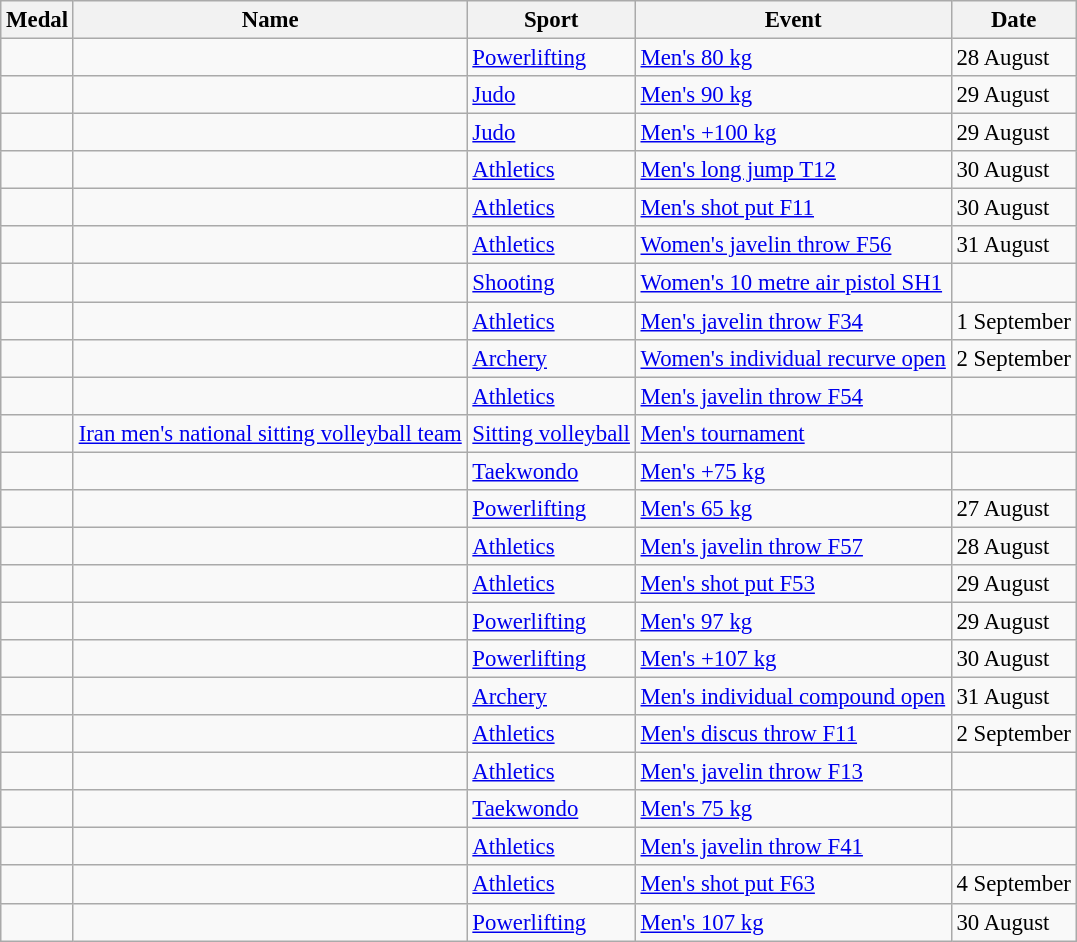<table class="wikitable sortable" style="font-size:95%">
<tr>
<th>Medal</th>
<th>Name</th>
<th>Sport</th>
<th>Event</th>
<th>Date</th>
</tr>
<tr>
<td></td>
<td></td>
<td><a href='#'>Powerlifting</a></td>
<td><a href='#'>Men's 80 kg</a></td>
<td>28 August</td>
</tr>
<tr>
<td></td>
<td></td>
<td><a href='#'>Judo</a></td>
<td><a href='#'>Men's 90 kg</a></td>
<td>29 August</td>
</tr>
<tr>
<td></td>
<td></td>
<td><a href='#'>Judo</a></td>
<td><a href='#'>Men's +100 kg</a></td>
<td>29 August</td>
</tr>
<tr>
<td></td>
<td></td>
<td><a href='#'>Athletics</a></td>
<td><a href='#'>Men's long jump T12</a></td>
<td>30 August</td>
</tr>
<tr>
<td></td>
<td></td>
<td><a href='#'>Athletics</a></td>
<td><a href='#'>Men's shot put F11</a></td>
<td>30 August</td>
</tr>
<tr>
<td></td>
<td></td>
<td><a href='#'>Athletics</a></td>
<td><a href='#'>Women's javelin throw F56</a></td>
<td>31 August</td>
</tr>
<tr>
<td></td>
<td></td>
<td><a href='#'>Shooting</a></td>
<td><a href='#'>Women's 10 metre air pistol SH1</a></td>
<td></td>
</tr>
<tr>
<td></td>
<td></td>
<td><a href='#'>Athletics</a></td>
<td><a href='#'>Men's javelin throw F34</a></td>
<td>1 September</td>
</tr>
<tr>
<td></td>
<td></td>
<td><a href='#'>Archery</a></td>
<td><a href='#'>Women's individual recurve open</a></td>
<td>2 September</td>
</tr>
<tr>
<td></td>
<td></td>
<td><a href='#'>Athletics</a></td>
<td><a href='#'>Men's javelin throw F54</a></td>
<td></td>
</tr>
<tr>
<td></td>
<td><a href='#'>Iran men's national sitting volleyball team</a><br></td>
<td><a href='#'>Sitting volleyball</a></td>
<td><a href='#'>Men's tournament</a></td>
<td></td>
</tr>
<tr>
<td></td>
<td></td>
<td><a href='#'>Taekwondo</a></td>
<td><a href='#'>Men's +75 kg</a></td>
<td></td>
</tr>
<tr>
<td></td>
<td></td>
<td><a href='#'>Powerlifting</a></td>
<td><a href='#'>Men's 65 kg</a></td>
<td>27 August</td>
</tr>
<tr>
<td></td>
<td></td>
<td><a href='#'>Athletics</a></td>
<td><a href='#'>Men's javelin throw F57</a></td>
<td>28 August</td>
</tr>
<tr>
<td></td>
<td></td>
<td><a href='#'>Athletics</a></td>
<td><a href='#'>Men's shot put F53</a></td>
<td>29 August</td>
</tr>
<tr>
<td></td>
<td></td>
<td><a href='#'>Powerlifting</a></td>
<td><a href='#'>Men's 97 kg</a></td>
<td>29 August</td>
</tr>
<tr>
<td></td>
<td></td>
<td><a href='#'>Powerlifting</a></td>
<td><a href='#'>Men's +107 kg</a></td>
<td>30 August</td>
</tr>
<tr>
<td></td>
<td></td>
<td><a href='#'>Archery</a></td>
<td><a href='#'>Men's individual compound open</a></td>
<td>31 August</td>
</tr>
<tr>
<td></td>
<td></td>
<td><a href='#'>Athletics</a></td>
<td><a href='#'>Men's discus throw F11</a></td>
<td>2 September</td>
</tr>
<tr>
<td></td>
<td></td>
<td><a href='#'>Athletics</a></td>
<td><a href='#'>Men's javelin throw F13</a></td>
<td></td>
</tr>
<tr>
<td></td>
<td></td>
<td><a href='#'>Taekwondo</a></td>
<td><a href='#'>Men's 75 kg</a></td>
<td></td>
</tr>
<tr>
<td></td>
<td></td>
<td><a href='#'>Athletics</a></td>
<td><a href='#'>Men's javelin throw F41</a></td>
<td></td>
</tr>
<tr>
<td></td>
<td></td>
<td><a href='#'>Athletics</a></td>
<td><a href='#'>Men's shot put F63</a></td>
<td>4 September</td>
</tr>
<tr>
<td></td>
<td></td>
<td><a href='#'>Powerlifting</a></td>
<td><a href='#'>Men's 107 kg</a></td>
<td>30 August</td>
</tr>
</table>
